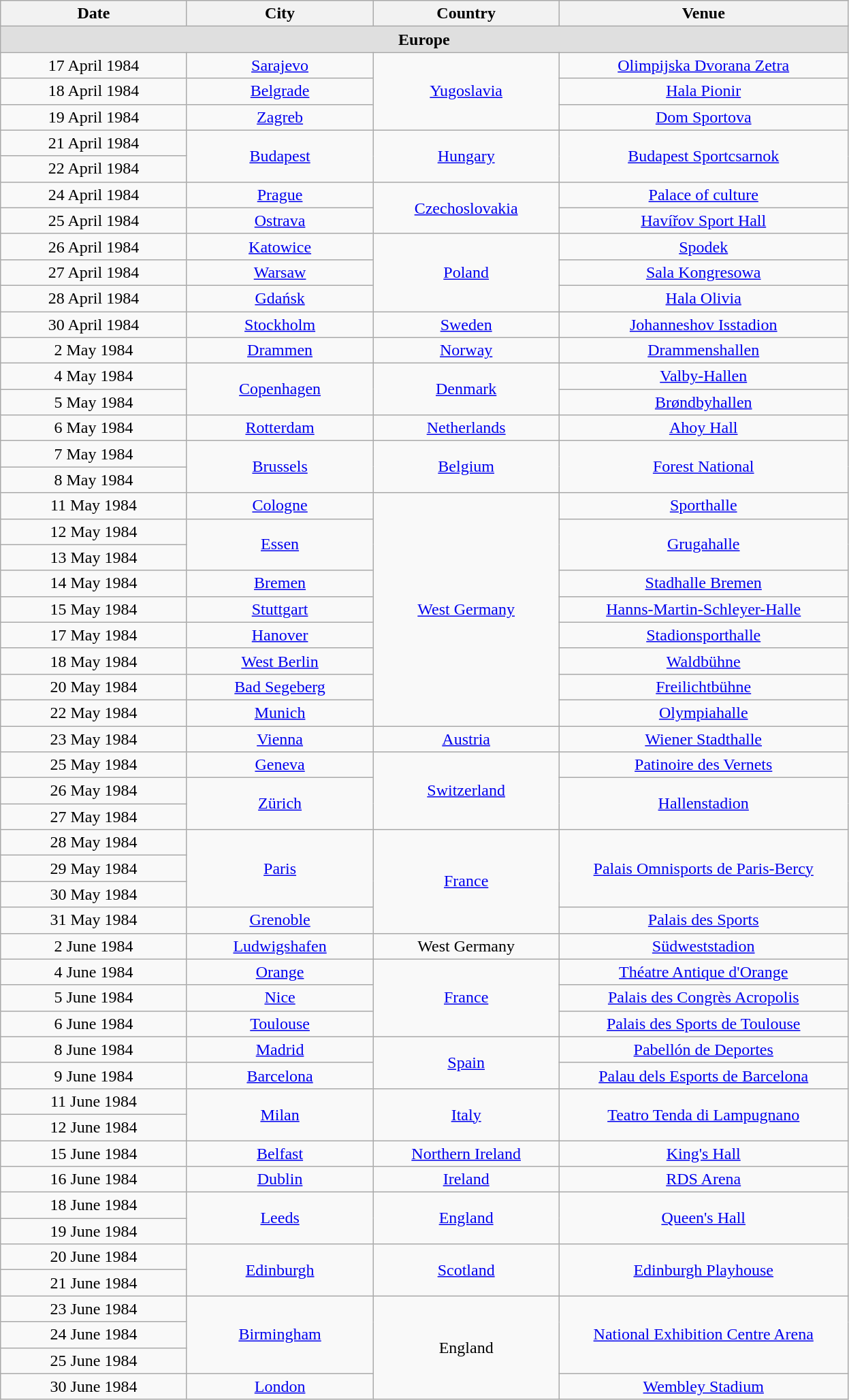<table class="wikitable" style="text-align:center;">
<tr>
<th width="175">Date</th>
<th width="175">City</th>
<th width="175">Country</th>
<th width="275">Venue</th>
</tr>
<tr>
<th colspan="4" style="background:#DFDFDF;">Europe</th>
</tr>
<tr>
<td>17 April 1984</td>
<td><a href='#'>Sarajevo</a></td>
<td rowspan="3"><a href='#'>Yugoslavia</a></td>
<td><a href='#'>Olimpijska Dvorana Zetra</a></td>
</tr>
<tr>
<td>18 April 1984</td>
<td><a href='#'>Belgrade</a></td>
<td><a href='#'>Hala Pionir</a></td>
</tr>
<tr>
<td>19 April 1984</td>
<td><a href='#'>Zagreb</a></td>
<td><a href='#'>Dom Sportova</a></td>
</tr>
<tr>
<td>21 April 1984</td>
<td rowspan="2"><a href='#'>Budapest</a></td>
<td rowspan="2"><a href='#'>Hungary</a></td>
<td rowspan="2"><a href='#'>Budapest Sportcsarnok</a></td>
</tr>
<tr>
<td>22 April 1984</td>
</tr>
<tr>
<td>24 April 1984</td>
<td><a href='#'>Prague</a></td>
<td rowspan="2"><a href='#'>Czechoslovakia</a></td>
<td><a href='#'>Palace of culture</a></td>
</tr>
<tr>
<td>25 April 1984</td>
<td><a href='#'>Ostrava</a></td>
<td><a href='#'>Havířov Sport Hall</a></td>
</tr>
<tr>
<td>26 April 1984</td>
<td><a href='#'>Katowice</a></td>
<td rowspan="3"><a href='#'>Poland</a></td>
<td><a href='#'>Spodek</a></td>
</tr>
<tr>
<td>27 April 1984</td>
<td><a href='#'>Warsaw</a></td>
<td><a href='#'>Sala Kongresowa</a></td>
</tr>
<tr>
<td>28 April 1984</td>
<td><a href='#'>Gdańsk</a></td>
<td><a href='#'>Hala Olivia</a></td>
</tr>
<tr>
<td>30 April 1984</td>
<td><a href='#'>Stockholm</a></td>
<td><a href='#'>Sweden</a></td>
<td><a href='#'>Johanneshov Isstadion</a></td>
</tr>
<tr>
<td>2 May 1984</td>
<td><a href='#'>Drammen</a></td>
<td><a href='#'>Norway</a></td>
<td><a href='#'>Drammenshallen</a></td>
</tr>
<tr>
<td>4 May 1984</td>
<td rowspan="2"><a href='#'>Copenhagen</a></td>
<td rowspan="2"><a href='#'>Denmark</a></td>
<td><a href='#'>Valby-Hallen</a></td>
</tr>
<tr>
<td>5 May 1984</td>
<td><a href='#'>Brøndbyhallen</a></td>
</tr>
<tr>
<td>6 May 1984</td>
<td><a href='#'>Rotterdam</a></td>
<td><a href='#'>Netherlands</a></td>
<td><a href='#'>Ahoy Hall</a></td>
</tr>
<tr>
<td>7 May 1984</td>
<td rowspan="2"><a href='#'>Brussels</a></td>
<td rowspan="2"><a href='#'>Belgium</a></td>
<td rowspan="2"><a href='#'>Forest National</a></td>
</tr>
<tr>
<td>8 May 1984</td>
</tr>
<tr>
<td>11 May 1984</td>
<td><a href='#'>Cologne</a></td>
<td rowspan="9"><a href='#'>West Germany</a></td>
<td><a href='#'>Sporthalle</a></td>
</tr>
<tr>
<td>12 May 1984</td>
<td rowspan="2"><a href='#'>Essen</a></td>
<td rowspan="2"><a href='#'>Grugahalle</a></td>
</tr>
<tr>
<td>13 May 1984</td>
</tr>
<tr>
<td>14 May 1984</td>
<td><a href='#'>Bremen</a></td>
<td><a href='#'>Stadhalle Bremen</a></td>
</tr>
<tr>
<td>15 May 1984</td>
<td><a href='#'>Stuttgart</a></td>
<td><a href='#'>Hanns-Martin-Schleyer-Halle</a></td>
</tr>
<tr>
<td>17 May 1984</td>
<td><a href='#'>Hanover</a></td>
<td><a href='#'>Stadionsporthalle</a></td>
</tr>
<tr>
<td>18 May 1984</td>
<td><a href='#'>West Berlin</a></td>
<td><a href='#'>Waldbühne</a></td>
</tr>
<tr>
<td>20 May 1984</td>
<td><a href='#'>Bad Segeberg</a></td>
<td><a href='#'>Freilichtbühne</a></td>
</tr>
<tr>
<td>22 May 1984</td>
<td><a href='#'>Munich</a></td>
<td><a href='#'>Olympiahalle</a></td>
</tr>
<tr>
<td>23 May 1984</td>
<td><a href='#'>Vienna</a></td>
<td><a href='#'>Austria</a></td>
<td><a href='#'>Wiener Stadthalle</a></td>
</tr>
<tr>
<td>25 May 1984</td>
<td><a href='#'>Geneva</a></td>
<td rowspan="3"><a href='#'>Switzerland</a></td>
<td><a href='#'>Patinoire des Vernets</a></td>
</tr>
<tr>
<td>26 May 1984</td>
<td rowspan="2"><a href='#'>Zürich</a></td>
<td rowspan="2"><a href='#'>Hallenstadion</a></td>
</tr>
<tr>
<td>27 May 1984</td>
</tr>
<tr>
<td>28 May 1984</td>
<td rowspan="3"><a href='#'>Paris</a></td>
<td rowspan="4"><a href='#'>France</a></td>
<td rowspan="3"><a href='#'>Palais Omnisports de Paris-Bercy</a></td>
</tr>
<tr>
<td>29 May 1984</td>
</tr>
<tr>
<td>30 May 1984</td>
</tr>
<tr>
<td>31 May 1984</td>
<td><a href='#'>Grenoble</a></td>
<td><a href='#'>Palais des Sports</a></td>
</tr>
<tr>
<td>2 June 1984</td>
<td><a href='#'>Ludwigshafen</a></td>
<td>West Germany</td>
<td><a href='#'>Südweststadion</a></td>
</tr>
<tr>
<td>4 June 1984</td>
<td><a href='#'>Orange</a></td>
<td rowspan="3"><a href='#'>France</a></td>
<td><a href='#'>Théatre Antique d'Orange</a></td>
</tr>
<tr>
<td>5 June 1984</td>
<td><a href='#'>Nice</a></td>
<td><a href='#'>Palais des Congrès Acropolis</a></td>
</tr>
<tr>
<td>6 June 1984</td>
<td><a href='#'>Toulouse</a></td>
<td><a href='#'>Palais des Sports de Toulouse</a></td>
</tr>
<tr>
<td>8 June 1984</td>
<td><a href='#'>Madrid</a></td>
<td rowspan="2"><a href='#'>Spain</a></td>
<td><a href='#'>Pabellón de Deportes</a></td>
</tr>
<tr>
<td>9 June 1984</td>
<td><a href='#'>Barcelona</a></td>
<td><a href='#'>Palau dels Esports de Barcelona</a></td>
</tr>
<tr>
<td>11 June 1984</td>
<td rowspan="2"><a href='#'>Milan</a></td>
<td rowspan="2"><a href='#'>Italy</a></td>
<td rowspan="2"><a href='#'>Teatro Tenda di Lampugnano</a></td>
</tr>
<tr>
<td>12 June 1984</td>
</tr>
<tr>
<td>15 June 1984</td>
<td><a href='#'>Belfast</a></td>
<td><a href='#'>Northern Ireland</a></td>
<td><a href='#'>King's Hall</a></td>
</tr>
<tr>
<td>16 June 1984</td>
<td><a href='#'>Dublin</a></td>
<td><a href='#'>Ireland</a></td>
<td><a href='#'>RDS Arena</a></td>
</tr>
<tr>
<td>18 June 1984</td>
<td rowspan="2"><a href='#'>Leeds</a></td>
<td rowspan="2"><a href='#'>England</a></td>
<td rowspan="2"><a href='#'>Queen's Hall</a></td>
</tr>
<tr>
<td>19 June 1984</td>
</tr>
<tr>
<td>20 June 1984</td>
<td rowspan="2"><a href='#'>Edinburgh</a></td>
<td rowspan="2"><a href='#'>Scotland</a></td>
<td rowspan="2"><a href='#'>Edinburgh Playhouse</a></td>
</tr>
<tr>
<td>21 June 1984</td>
</tr>
<tr>
<td>23 June 1984</td>
<td rowspan="3"><a href='#'>Birmingham</a></td>
<td rowspan="4">England</td>
<td rowspan="3"><a href='#'>National Exhibition Centre Arena</a></td>
</tr>
<tr>
<td>24 June 1984</td>
</tr>
<tr>
<td>25 June 1984</td>
</tr>
<tr>
<td>30 June 1984</td>
<td><a href='#'>London</a></td>
<td><a href='#'>Wembley Stadium</a></td>
</tr>
</table>
